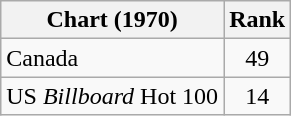<table class="wikitable sortable">
<tr>
<th align="left">Chart (1970)</th>
<th style="text-align:center;">Rank</th>
</tr>
<tr>
<td>Canada</td>
<td style="text-align:center;">49</td>
</tr>
<tr>
<td>US <em>Billboard</em> Hot 100</td>
<td style="text-align:center;">14</td>
</tr>
</table>
